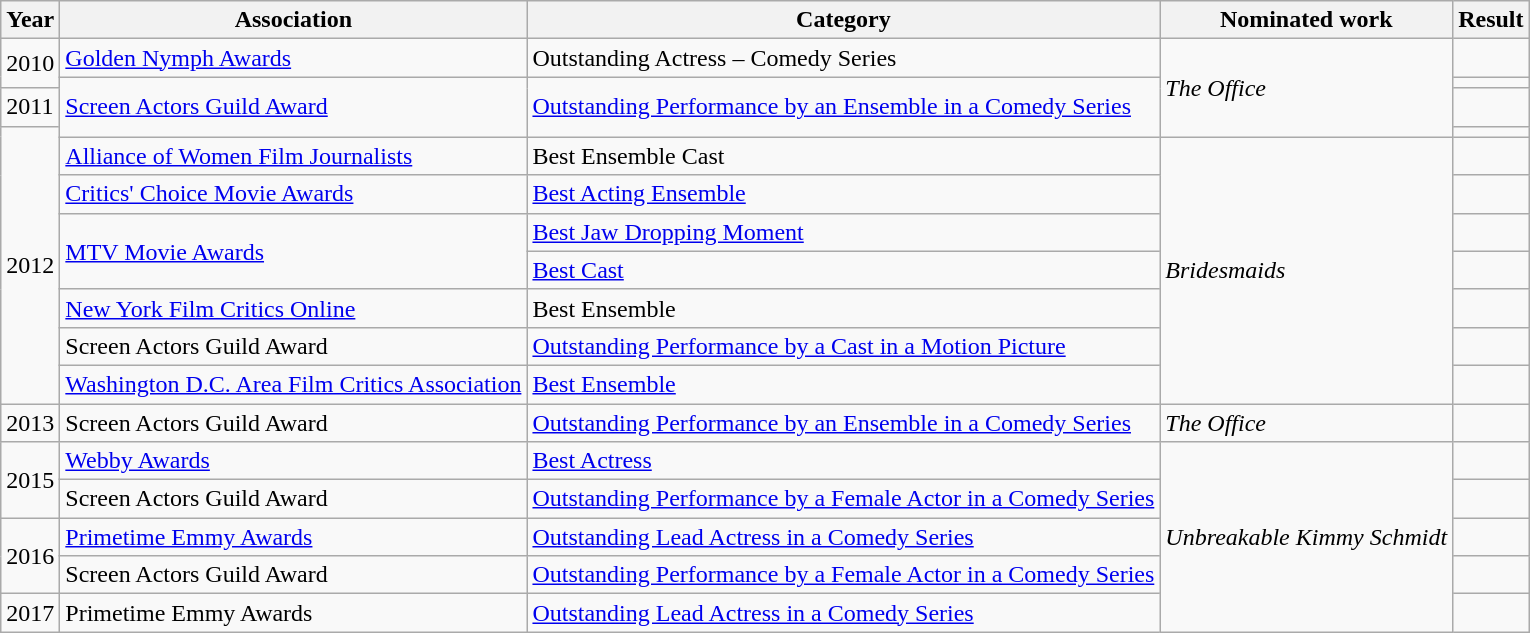<table class="wikitable">
<tr>
<th>Year</th>
<th>Association</th>
<th>Category</th>
<th>Nominated work</th>
<th>Result</th>
</tr>
<tr>
<td rowspan=2>2010</td>
<td><a href='#'>Golden Nymph Awards</a></td>
<td>Outstanding Actress – Comedy Series</td>
<td rowspan=4><em>The Office</em></td>
<td></td>
</tr>
<tr>
<td rowspan=3><a href='#'>Screen Actors Guild Award</a></td>
<td rowspan=3><a href='#'>Outstanding Performance by an Ensemble in a Comedy Series</a></td>
<td></td>
</tr>
<tr>
<td>2011</td>
<td></td>
</tr>
<tr>
<td rowspan=8>2012</td>
<td></td>
</tr>
<tr>
<td><a href='#'>Alliance of Women Film Journalists</a></td>
<td>Best Ensemble Cast</td>
<td rowspan=7><em>Bridesmaids</em></td>
<td></td>
</tr>
<tr>
<td><a href='#'>Critics' Choice Movie Awards</a></td>
<td><a href='#'>Best Acting Ensemble</a></td>
<td></td>
</tr>
<tr>
<td rowspan=2><a href='#'>MTV Movie Awards</a></td>
<td><a href='#'>Best Jaw Dropping Moment</a></td>
<td></td>
</tr>
<tr>
<td><a href='#'>Best Cast</a></td>
<td></td>
</tr>
<tr>
<td><a href='#'>New York Film Critics Online</a></td>
<td>Best Ensemble</td>
<td></td>
</tr>
<tr>
<td>Screen Actors Guild Award</td>
<td><a href='#'>Outstanding Performance by a Cast in a Motion Picture</a></td>
<td></td>
</tr>
<tr>
<td><a href='#'>Washington D.C. Area Film Critics Association</a></td>
<td><a href='#'>Best Ensemble</a></td>
<td></td>
</tr>
<tr>
<td>2013</td>
<td>Screen Actors Guild Award</td>
<td><a href='#'>Outstanding Performance by an Ensemble in a Comedy Series</a></td>
<td><em>The Office</em></td>
<td></td>
</tr>
<tr>
<td rowspan=2>2015</td>
<td><a href='#'>Webby Awards</a></td>
<td><a href='#'>Best Actress</a></td>
<td rowspan="5"><em>Unbreakable Kimmy Schmidt</em></td>
<td></td>
</tr>
<tr>
<td>Screen Actors Guild Award</td>
<td><a href='#'>Outstanding Performance by a Female Actor in a Comedy Series</a></td>
<td></td>
</tr>
<tr>
<td rowspan=2>2016</td>
<td><a href='#'>Primetime Emmy Awards</a></td>
<td><a href='#'>Outstanding Lead Actress in a Comedy Series</a></td>
<td></td>
</tr>
<tr>
<td>Screen Actors Guild Award</td>
<td><a href='#'>Outstanding Performance by a Female Actor in a Comedy Series</a></td>
<td></td>
</tr>
<tr>
<td>2017</td>
<td>Primetime Emmy Awards</td>
<td><a href='#'>Outstanding Lead Actress in a Comedy Series</a></td>
<td></td>
</tr>
</table>
